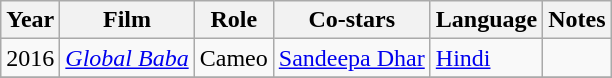<table class="wikitable sortable">
<tr>
<th>Year</th>
<th>Film</th>
<th>Role</th>
<th>Co-stars</th>
<th>Language</th>
<th>Notes</th>
</tr>
<tr>
<td>2016</td>
<td><em><a href='#'>Global Baba</a></em></td>
<td>Cameo</td>
<td><a href='#'>Sandeepa Dhar</a></td>
<td><a href='#'>Hindi</a></td>
<td></td>
</tr>
<tr>
</tr>
</table>
